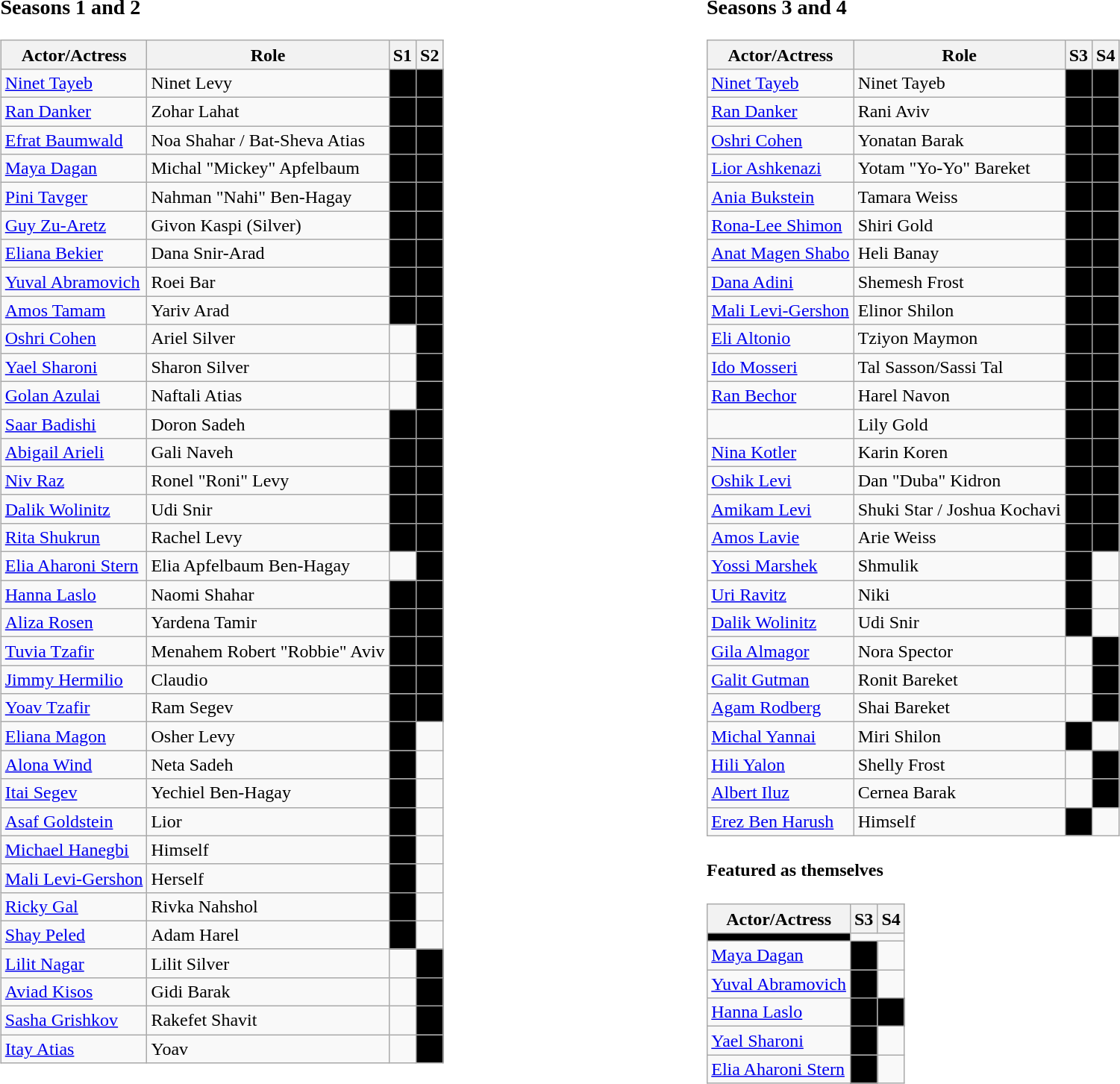<table width=100%|>
<tr valign="top">
<td width=50%><br><h3>Seasons 1 and 2</h3><table class="wikitable">
<tr>
<th>Actor/Actress</th>
<th>Role</th>
<th>S1</th>
<th>S2</th>
</tr>
<tr>
<td><a href='#'>Ninet Tayeb</a></td>
<td>Ninet Levy</td>
<td bgcolor=black></td>
<td bgcolor=black></td>
</tr>
<tr>
<td><a href='#'>Ran Danker</a></td>
<td>Zohar Lahat</td>
<td bgcolor=black></td>
<td bgcolor=black></td>
</tr>
<tr>
<td><a href='#'>Efrat Baumwald</a></td>
<td>Noa Shahar / Bat-Sheva Atias</td>
<td bgcolor=black></td>
<td bgcolor=black></td>
</tr>
<tr>
<td><a href='#'>Maya Dagan</a></td>
<td>Michal "Mickey" Apfelbaum</td>
<td bgcolor=black></td>
<td bgcolor=black></td>
</tr>
<tr>
<td><a href='#'>Pini Tavger</a></td>
<td>Nahman "Nahi" Ben-Hagay</td>
<td bgcolor=black></td>
<td bgcolor=black></td>
</tr>
<tr>
<td><a href='#'>Guy Zu-Aretz</a></td>
<td>Givon Kaspi (Silver)</td>
<td bgcolor=black></td>
<td bgcolor=black></td>
</tr>
<tr>
<td><a href='#'>Eliana Bekier</a></td>
<td>Dana Snir-Arad</td>
<td bgcolor=black></td>
<td bgcolor=black></td>
</tr>
<tr>
<td><a href='#'>Yuval Abramovich</a></td>
<td>Roei Bar</td>
<td bgcolor=black></td>
<td bgcolor=black></td>
</tr>
<tr>
<td><a href='#'>Amos Tamam</a></td>
<td>Yariv Arad</td>
<td bgcolor=black></td>
<td bgcolor=black></td>
</tr>
<tr>
<td><a href='#'>Oshri Cohen</a></td>
<td>Ariel Silver</td>
<td></td>
<td bgcolor=black></td>
</tr>
<tr>
<td><a href='#'>Yael Sharoni</a></td>
<td>Sharon Silver</td>
<td></td>
<td bgcolor=black></td>
</tr>
<tr>
<td><a href='#'>Golan Azulai</a></td>
<td>Naftali Atias</td>
<td></td>
<td bgcolor=black></td>
</tr>
<tr>
<td><a href='#'>Saar Badishi</a></td>
<td>Doron Sadeh</td>
<td bgcolor=black></td>
<td bgcolor=black></td>
</tr>
<tr>
<td><a href='#'>Abigail Arieli</a></td>
<td>Gali Naveh</td>
<td bgcolor=black></td>
<td bgcolor=black></td>
</tr>
<tr>
<td><a href='#'>Niv Raz</a></td>
<td>Ronel "Roni" Levy</td>
<td bgcolor=black></td>
<td bgcolor=black></td>
</tr>
<tr>
<td><a href='#'>Dalik Wolinitz</a></td>
<td>Udi Snir</td>
<td bgcolor=black></td>
<td bgcolor=black></td>
</tr>
<tr>
<td><a href='#'>Rita Shukrun</a></td>
<td>Rachel Levy</td>
<td bgcolor=black></td>
<td bgcolor=black></td>
</tr>
<tr>
<td><a href='#'>Elia Aharoni Stern</a></td>
<td>Elia Apfelbaum Ben-Hagay</td>
<td></td>
<td bgcolor=black></td>
</tr>
<tr>
<td><a href='#'>Hanna Laslo</a></td>
<td>Naomi Shahar</td>
<td bgcolor=black></td>
<td bgcolor=black></td>
</tr>
<tr>
<td><a href='#'>Aliza Rosen</a></td>
<td>Yardena Tamir</td>
<td bgcolor=black></td>
<td bgcolor=black></td>
</tr>
<tr>
<td><a href='#'>Tuvia Tzafir</a></td>
<td>Menahem Robert "Robbie" Aviv</td>
<td bgcolor=black></td>
<td bgcolor=black></td>
</tr>
<tr>
<td><a href='#'>Jimmy Hermilio</a></td>
<td>Claudio</td>
<td bgcolor=black></td>
<td bgcolor=black></td>
</tr>
<tr>
<td><a href='#'>Yoav Tzafir</a></td>
<td>Ram Segev</td>
<td bgcolor=black></td>
<td bgcolor=black></td>
</tr>
<tr>
<td><a href='#'>Eliana Magon</a></td>
<td>Osher Levy</td>
<td bgcolor=black></td>
<td></td>
</tr>
<tr>
<td><a href='#'>Alona Wind</a></td>
<td>Neta Sadeh</td>
<td bgcolor=black></td>
<td></td>
</tr>
<tr>
<td><a href='#'>Itai Segev</a></td>
<td>Yechiel Ben-Hagay</td>
<td bgcolor=black></td>
<td></td>
</tr>
<tr>
<td><a href='#'>Asaf Goldstein</a></td>
<td>Lior</td>
<td bgcolor=black></td>
<td></td>
</tr>
<tr>
<td><a href='#'>Michael Hanegbi</a></td>
<td>Himself</td>
<td bgcolor=black></td>
<td></td>
</tr>
<tr>
<td><a href='#'>Mali Levi-Gershon</a></td>
<td>Herself</td>
<td bgcolor=black></td>
<td></td>
</tr>
<tr>
<td><a href='#'>Ricky Gal</a></td>
<td>Rivka Nahshol</td>
<td bgcolor=black></td>
<td></td>
</tr>
<tr>
<td><a href='#'>Shay Peled</a></td>
<td>Adam Harel</td>
<td bgcolor=black></td>
<td></td>
</tr>
<tr>
<td><a href='#'>Lilit Nagar</a></td>
<td>Lilit Silver</td>
<td></td>
<td bgcolor=black></td>
</tr>
<tr>
<td><a href='#'>Aviad Kisos</a></td>
<td>Gidi Barak</td>
<td></td>
<td bgcolor=black></td>
</tr>
<tr>
<td><a href='#'>Sasha Grishkov</a></td>
<td>Rakefet Shavit</td>
<td></td>
<td bgcolor=black></td>
</tr>
<tr>
<td><a href='#'>Itay Atias</a></td>
<td>Yoav</td>
<td></td>
<td bgcolor=black></td>
</tr>
</table>
</td>
<td width=50%><br><h3>Seasons 3 and 4</h3><table class="wikitable">
<tr>
<th>Actor/Actress</th>
<th>Role</th>
<th>S3</th>
<th>S4</th>
</tr>
<tr>
<td><a href='#'>Ninet Tayeb</a></td>
<td>Ninet Tayeb</td>
<td bgcolor=black></td>
<td bgcolor=black></td>
</tr>
<tr>
<td><a href='#'>Ran Danker</a></td>
<td>Rani Aviv</td>
<td bgcolor=black></td>
<td bgcolor=black></td>
</tr>
<tr>
<td><a href='#'>Oshri Cohen</a></td>
<td>Yonatan Barak</td>
<td bgcolor=black></td>
<td bgcolor=black></td>
</tr>
<tr>
<td><a href='#'>Lior Ashkenazi</a></td>
<td>Yotam "Yo-Yo" Bareket</td>
<td bgcolor=black></td>
<td bgcolor=black></td>
</tr>
<tr>
<td><a href='#'>Ania Bukstein</a></td>
<td>Tamara Weiss</td>
<td bgcolor=black></td>
<td bgcolor=black></td>
</tr>
<tr>
<td><a href='#'>Rona-Lee Shimon</a></td>
<td>Shiri Gold</td>
<td bgcolor=black></td>
<td bgcolor=black></td>
</tr>
<tr>
<td><a href='#'>Anat Magen Shabo</a></td>
<td>Heli Banay</td>
<td bgcolor=black></td>
<td bgcolor=black></td>
</tr>
<tr>
<td><a href='#'>Dana Adini</a></td>
<td>Shemesh Frost</td>
<td bgcolor=black></td>
<td bgcolor=black></td>
</tr>
<tr>
<td><a href='#'>Mali Levi-Gershon</a></td>
<td>Elinor Shilon</td>
<td bgcolor=black></td>
<td bgcolor=black></td>
</tr>
<tr>
<td><a href='#'>Eli Altonio</a></td>
<td>Tziyon Maymon</td>
<td bgcolor=black></td>
<td bgcolor=black></td>
</tr>
<tr>
<td><a href='#'>Ido Mosseri</a></td>
<td>Tal Sasson/Sassi Tal</td>
<td bgcolor=black></td>
<td bgcolor=black></td>
</tr>
<tr>
<td><a href='#'>Ran Bechor</a></td>
<td>Harel Navon</td>
<td bgcolor=black></td>
<td bgcolor=black></td>
</tr>
<tr>
<td></td>
<td>Lily Gold</td>
<td bgcolor=black></td>
<td bgcolor=black></td>
</tr>
<tr>
<td><a href='#'>Nina Kotler</a></td>
<td>Karin Koren</td>
<td bgcolor=black></td>
<td bgcolor=black></td>
</tr>
<tr>
<td><a href='#'>Oshik Levi</a></td>
<td>Dan "Duba" Kidron</td>
<td bgcolor=black></td>
<td bgcolor=black></td>
</tr>
<tr>
<td><a href='#'>Amikam Levi</a></td>
<td>Shuki Star / Joshua Kochavi</td>
<td bgcolor=black></td>
<td bgcolor=black></td>
</tr>
<tr>
<td><a href='#'>Amos Lavie</a></td>
<td>Arie Weiss</td>
<td bgcolor=black></td>
<td bgcolor=black></td>
</tr>
<tr>
<td><a href='#'>Yossi Marshek</a></td>
<td>Shmulik</td>
<td bgcolor=black></td>
<td></td>
</tr>
<tr>
<td><a href='#'>Uri Ravitz</a></td>
<td>Niki</td>
<td bgcolor=black></td>
<td></td>
</tr>
<tr>
<td><a href='#'>Dalik Wolinitz</a></td>
<td>Udi Snir</td>
<td bgcolor=black></td>
<td></td>
</tr>
<tr>
<td><a href='#'>Gila Almagor</a></td>
<td>Nora Spector</td>
<td></td>
<td bgcolor=black></td>
</tr>
<tr>
<td><a href='#'>Galit Gutman</a></td>
<td>Ronit Bareket</td>
<td></td>
<td bgcolor=black></td>
</tr>
<tr>
<td><a href='#'>Agam Rodberg</a></td>
<td>Shai Bareket</td>
<td></td>
<td bgcolor=black></td>
</tr>
<tr>
<td><a href='#'>Michal Yannai</a></td>
<td>Miri Shilon</td>
<td bgcolor=black></td>
<td></td>
</tr>
<tr>
<td><a href='#'>Hili Yalon</a></td>
<td>Shelly Frost</td>
<td></td>
<td bgcolor=black></td>
</tr>
<tr>
<td><a href='#'>Albert Iluz</a></td>
<td>Cernea Barak</td>
<td></td>
<td bgcolor=black></td>
</tr>
<tr>
<td><a href='#'>Erez Ben Harush</a></td>
<td>Himself</td>
<td bgcolor=black></td>
<td></td>
</tr>
</table>
<h4>Featured as themselves</h4><table class="wikitable">
<tr>
<th>Actor/Actress</th>
<th>S3</th>
<th>S4</th>
</tr>
<tr>
<td bgcolor=black></td>
</tr>
<tr>
<td><a href='#'>Maya Dagan</a></td>
<td bgcolor=black></td>
<td></td>
</tr>
<tr>
<td><a href='#'>Yuval Abramovich</a></td>
<td bgcolor=black></td>
<td></td>
</tr>
<tr>
<td><a href='#'>Hanna Laslo</a></td>
<td bgcolor=black></td>
<td bgcolor=black></td>
</tr>
<tr>
<td><a href='#'>Yael Sharoni</a></td>
<td bgcolor=black></td>
<td></td>
</tr>
<tr>
<td><a href='#'>Elia Aharoni Stern</a></td>
<td bgcolor=black></td>
<td></td>
</tr>
</table>
</td>
</tr>
</table>
